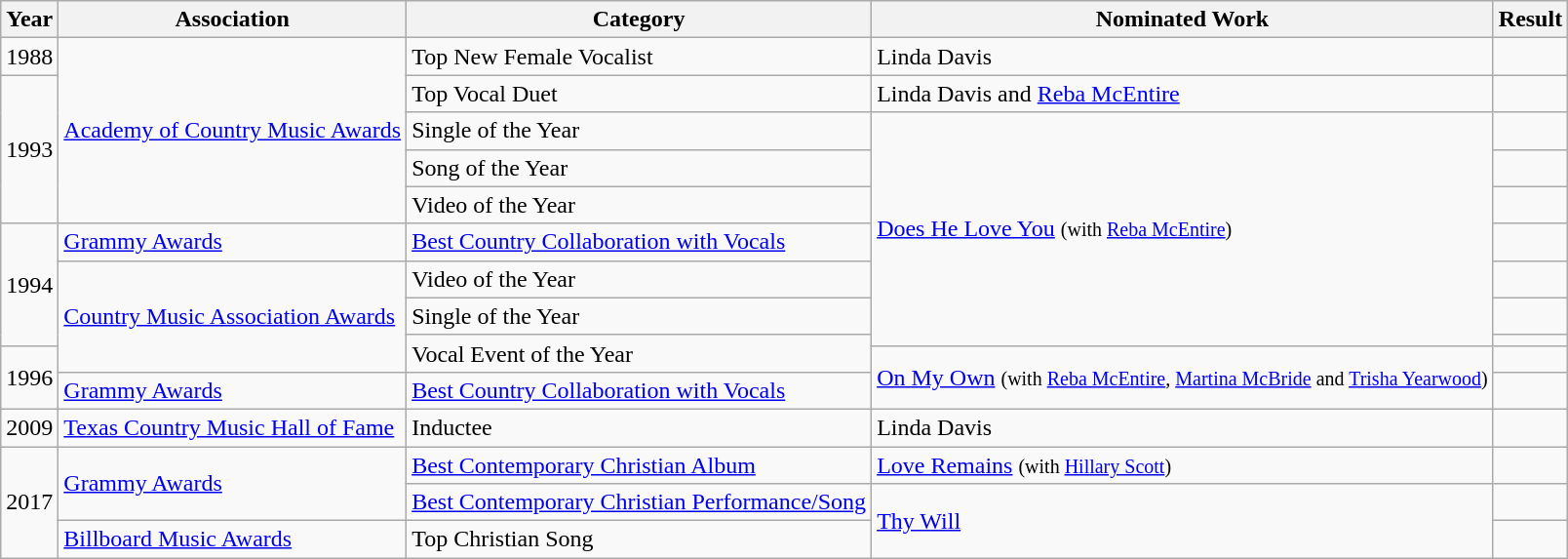<table class="wikitable">
<tr>
<th>Year</th>
<th>Association</th>
<th>Category</th>
<th>Nominated Work</th>
<th>Result</th>
</tr>
<tr>
<td>1988</td>
<td rowspan="5"><a href='#'>Academy of Country Music Awards</a></td>
<td>Top New Female Vocalist</td>
<td>Linda Davis</td>
<td></td>
</tr>
<tr>
<td rowspan="4">1993</td>
<td>Top Vocal Duet</td>
<td>Linda Davis and <a href='#'>Reba McEntire</a></td>
<td></td>
</tr>
<tr>
<td>Single of the Year</td>
<td rowspan="7"><a href='#'>Does He Love You</a> <small>(with <a href='#'>Reba McEntire</a>)</small></td>
<td></td>
</tr>
<tr>
<td>Song of the Year</td>
<td></td>
</tr>
<tr>
<td>Video of the Year</td>
<td></td>
</tr>
<tr>
<td rowspan="4">1994</td>
<td><a href='#'>Grammy Awards</a></td>
<td><a href='#'>Best Country Collaboration with Vocals</a></td>
<td></td>
</tr>
<tr>
<td rowspan="4"><a href='#'>Country Music Association Awards</a></td>
<td>Video of the Year</td>
<td></td>
</tr>
<tr>
<td>Single of the Year</td>
<td></td>
</tr>
<tr>
<td rowspan="2">Vocal Event of the Year</td>
<td></td>
</tr>
<tr>
<td rowspan="2">1996</td>
<td rowspan="2"><a href='#'>On My Own</a> <small>(with <a href='#'>Reba McEntire</a>, <a href='#'>Martina McBride</a> and <a href='#'>Trisha Yearwood</a>)</small></td>
<td></td>
</tr>
<tr>
<td><a href='#'>Grammy Awards</a></td>
<td><a href='#'>Best Country Collaboration with Vocals</a></td>
<td></td>
</tr>
<tr>
<td>2009</td>
<td><a href='#'>Texas Country Music Hall of Fame</a></td>
<td>Inductee</td>
<td>Linda Davis</td>
<td></td>
</tr>
<tr>
<td rowspan="3">2017</td>
<td rowspan="2"><a href='#'>Grammy Awards</a></td>
<td><a href='#'>Best Contemporary Christian Album</a></td>
<td><a href='#'>Love Remains</a> <small>(with <a href='#'>Hillary Scott</a>)</small></td>
<td></td>
</tr>
<tr>
<td><a href='#'>Best Contemporary Christian Performance/Song</a></td>
<td rowspan="2"><a href='#'>Thy Will</a></td>
<td></td>
</tr>
<tr>
<td><a href='#'>Billboard Music Awards</a></td>
<td>Top Christian Song</td>
<td></td>
</tr>
</table>
